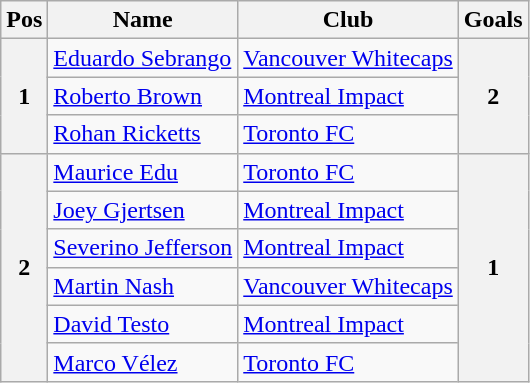<table class="wikitable sortable">
<tr>
<th>Pos</th>
<th>Name</th>
<th>Club</th>
<th>Goals</th>
</tr>
<tr>
<th rowspan="3">1</th>
<td> <a href='#'>Eduardo Sebrango</a></td>
<td><a href='#'>Vancouver Whitecaps</a></td>
<th rowspan="3">2</th>
</tr>
<tr>
<td> <a href='#'>Roberto Brown</a></td>
<td><a href='#'>Montreal Impact</a></td>
</tr>
<tr>
<td> <a href='#'>Rohan Ricketts</a></td>
<td><a href='#'>Toronto FC</a></td>
</tr>
<tr>
<th rowspan="6">2</th>
<td> <a href='#'>Maurice Edu</a></td>
<td><a href='#'>Toronto FC</a></td>
<th rowspan="6">1</th>
</tr>
<tr>
<td> <a href='#'>Joey Gjertsen</a></td>
<td><a href='#'>Montreal Impact</a></td>
</tr>
<tr>
<td> <a href='#'>Severino Jefferson</a></td>
<td><a href='#'>Montreal Impact</a></td>
</tr>
<tr>
<td> <a href='#'>Martin Nash</a></td>
<td><a href='#'>Vancouver Whitecaps</a></td>
</tr>
<tr>
<td> <a href='#'>David Testo</a></td>
<td><a href='#'>Montreal Impact</a></td>
</tr>
<tr>
<td> <a href='#'>Marco Vélez</a></td>
<td><a href='#'>Toronto FC</a></td>
</tr>
</table>
